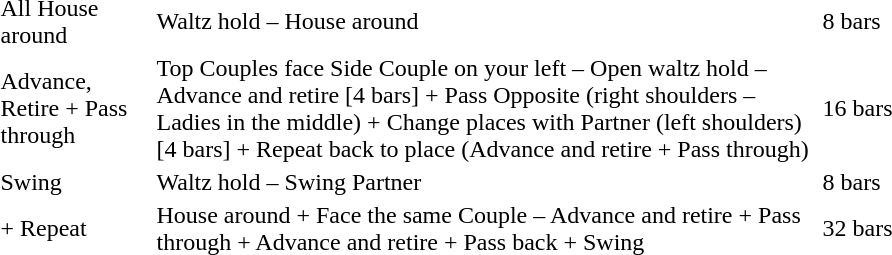<table>
<tr>
<td style="width:100px">All House around</td>
<td style="width:440px">Waltz hold – House around</td>
<td style="width:60px">8 bars</td>
</tr>
<tr>
<td>Advance, Retire + Pass through</td>
<td>Top Couples face Side Couple on your left – Open waltz hold – Advance and retire [4 bars] + Pass Opposite (right shoulders – Ladies in the middle) + Change places with Partner (left shoulders) [4 bars] + Repeat back to place (Advance and retire + Pass through)</td>
<td>16 bars</td>
</tr>
<tr>
<td>Swing</td>
<td>Waltz hold – Swing Partner</td>
<td>8 bars</td>
</tr>
<tr>
<td>+ Repeat</td>
<td>House around + Face the same Couple – Advance and retire + Pass through + Advance and retire + Pass back + Swing</td>
<td>32 bars</td>
</tr>
</table>
